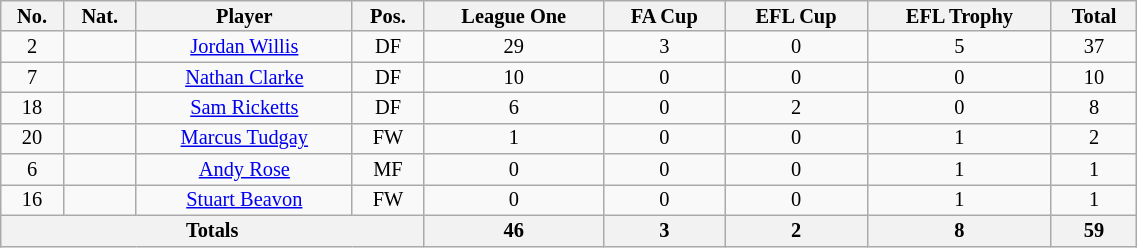<table class="wikitable sortable alternance" style="font-size:85%; text-align:center; line-height:14px; width:60%;">
<tr>
<th>No.</th>
<th>Nat.</th>
<th>Player</th>
<th>Pos.</th>
<th>League One</th>
<th>FA Cup</th>
<th>EFL Cup</th>
<th>EFL Trophy</th>
<th>Total</th>
</tr>
<tr>
<td>2</td>
<td></td>
<td><a href='#'>Jordan Willis</a></td>
<td>DF</td>
<td>29</td>
<td>3</td>
<td>0</td>
<td>5</td>
<td>37</td>
</tr>
<tr>
<td>7</td>
<td></td>
<td><a href='#'>Nathan Clarke</a></td>
<td>DF</td>
<td>10</td>
<td>0</td>
<td>0</td>
<td>0</td>
<td>10</td>
</tr>
<tr>
<td>18</td>
<td></td>
<td><a href='#'>Sam Ricketts</a></td>
<td>DF</td>
<td>6</td>
<td>0</td>
<td>2</td>
<td>0</td>
<td>8</td>
</tr>
<tr>
<td>20</td>
<td></td>
<td><a href='#'>Marcus Tudgay</a></td>
<td>FW</td>
<td>1</td>
<td>0</td>
<td>0</td>
<td>1</td>
<td>2</td>
</tr>
<tr>
<td>6</td>
<td></td>
<td><a href='#'>Andy Rose</a></td>
<td>MF</td>
<td>0</td>
<td>0</td>
<td>0</td>
<td>1</td>
<td>1</td>
</tr>
<tr>
<td>16</td>
<td></td>
<td><a href='#'>Stuart Beavon</a></td>
<td>FW</td>
<td>0</td>
<td>0</td>
<td>0</td>
<td>1</td>
<td>1</td>
</tr>
<tr class="sortbottom">
<th colspan="4">Totals</th>
<th>46</th>
<th>3</th>
<th>2</th>
<th>8</th>
<th>59</th>
</tr>
</table>
